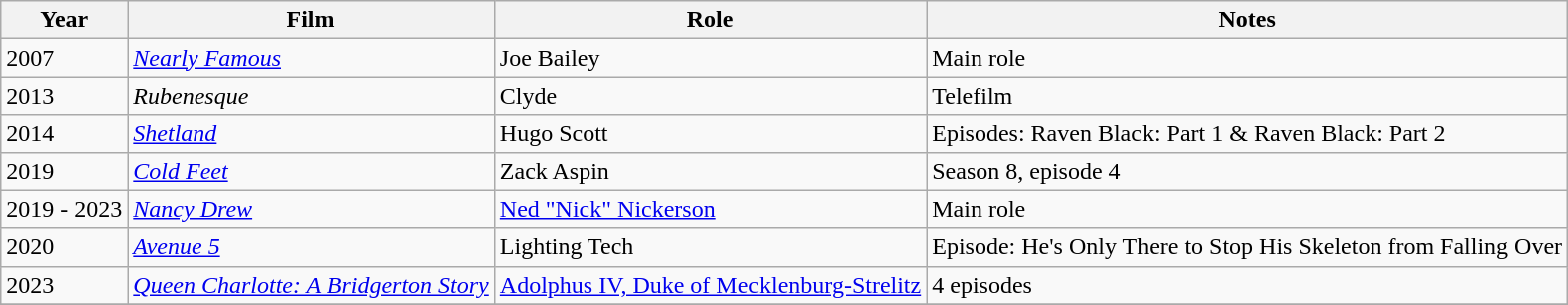<table class="wikitable sortable">
<tr>
<th>Year</th>
<th>Film</th>
<th>Role</th>
<th class="unsortable">Notes</th>
</tr>
<tr>
<td>2007</td>
<td><em><a href='#'>Nearly Famous</a></em></td>
<td>Joe Bailey</td>
<td>Main role</td>
</tr>
<tr>
<td>2013</td>
<td><em>Rubenesque</em></td>
<td>Clyde</td>
<td>Telefilm</td>
</tr>
<tr>
<td>2014</td>
<td><em><a href='#'>Shetland</a></em></td>
<td>Hugo Scott</td>
<td>Episodes: Raven Black: Part 1 & Raven Black: Part 2</td>
</tr>
<tr>
<td>2019</td>
<td><em><a href='#'>Cold Feet</a></em></td>
<td>Zack Aspin</td>
<td>Season 8, episode 4</td>
</tr>
<tr>
<td>2019 - 2023</td>
<td><em><a href='#'>Nancy Drew</a></em></td>
<td><a href='#'>Ned "Nick" Nickerson</a></td>
<td>Main role</td>
</tr>
<tr>
<td>2020</td>
<td><em><a href='#'>Avenue 5</a></em></td>
<td>Lighting Tech</td>
<td>Episode: He's Only There to Stop His Skeleton from Falling Over</td>
</tr>
<tr>
<td>2023</td>
<td><em><a href='#'>Queen Charlotte: A Bridgerton Story</a></em></td>
<td><a href='#'>Adolphus IV, Duke of Mecklenburg-Strelitz</a></td>
<td>4 episodes</td>
</tr>
<tr>
</tr>
</table>
